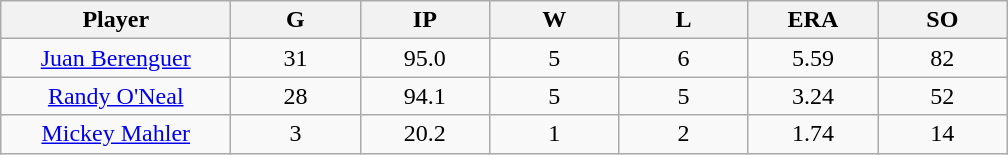<table class="wikitable sortable">
<tr>
<th bgcolor="#DDDDFF" width="16%">Player</th>
<th bgcolor="#DDDDFF" width="9%">G</th>
<th bgcolor="#DDDDFF" width="9%">IP</th>
<th bgcolor="#DDDDFF" width="9%">W</th>
<th bgcolor="#DDDDFF" width="9%">L</th>
<th bgcolor="#DDDDFF" width="9%">ERA</th>
<th bgcolor="#DDDDFF" width="9%">SO</th>
</tr>
<tr align="center">
<td><a href='#'>Juan Berenguer</a></td>
<td>31</td>
<td>95.0</td>
<td>5</td>
<td>6</td>
<td>5.59</td>
<td>82</td>
</tr>
<tr align="center">
<td><a href='#'>Randy O'Neal</a></td>
<td>28</td>
<td>94.1</td>
<td>5</td>
<td>5</td>
<td>3.24</td>
<td>52</td>
</tr>
<tr align="center">
<td><a href='#'>Mickey Mahler</a></td>
<td>3</td>
<td>20.2</td>
<td>1</td>
<td>2</td>
<td>1.74</td>
<td>14</td>
</tr>
</table>
